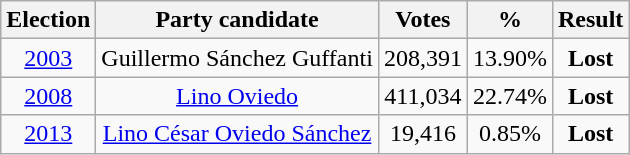<table class=wikitable style=text-align:center>
<tr>
<th><strong>Election</strong></th>
<th>Party candidate</th>
<th><strong>Votes</strong></th>
<th><strong>%</strong></th>
<th>Result</th>
</tr>
<tr>
<td><a href='#'>2003</a></td>
<td>Guillermo Sánchez Guffanti</td>
<td>208,391</td>
<td>13.90%</td>
<td><strong>Lost</strong> </td>
</tr>
<tr>
<td><a href='#'>2008</a></td>
<td><a href='#'>Lino Oviedo</a></td>
<td>411,034</td>
<td>22.74%</td>
<td><strong>Lost</strong> </td>
</tr>
<tr>
<td><a href='#'>2013</a></td>
<td><a href='#'>Lino César Oviedo Sánchez</a></td>
<td>19,416</td>
<td>0.85%</td>
<td><strong>Lost</strong> </td>
</tr>
</table>
